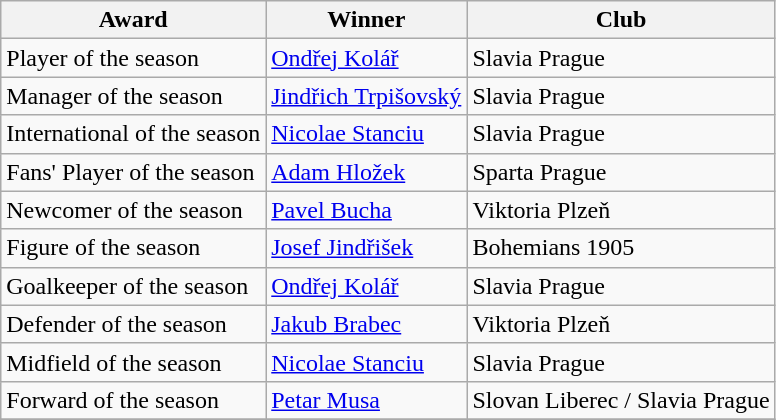<table class="wikitable">
<tr>
<th>Award</th>
<th>Winner</th>
<th>Club</th>
</tr>
<tr>
<td>Player of the season</td>
<td> <a href='#'>Ondřej Kolář</a></td>
<td>Slavia Prague</td>
</tr>
<tr>
<td>Manager of the season</td>
<td> <a href='#'>Jindřich Trpišovský</a></td>
<td>Slavia Prague</td>
</tr>
<tr>
<td>International of the season</td>
<td> <a href='#'>Nicolae Stanciu</a></td>
<td>Slavia Prague</td>
</tr>
<tr>
<td>Fans' Player of the season</td>
<td> <a href='#'>Adam Hložek</a></td>
<td>Sparta Prague</td>
</tr>
<tr>
<td>Newcomer of the season</td>
<td> <a href='#'>Pavel Bucha</a></td>
<td>Viktoria Plzeň</td>
</tr>
<tr>
<td>Figure of the season</td>
<td> <a href='#'>Josef Jindřišek</a></td>
<td>Bohemians 1905</td>
</tr>
<tr>
<td>Goalkeeper of the season</td>
<td> <a href='#'>Ondřej Kolář</a></td>
<td>Slavia Prague</td>
</tr>
<tr>
<td>Defender of the season</td>
<td> <a href='#'>Jakub Brabec</a></td>
<td>Viktoria Plzeň</td>
</tr>
<tr>
<td>Midfield of the season</td>
<td> <a href='#'>Nicolae Stanciu</a></td>
<td>Slavia Prague</td>
</tr>
<tr>
<td>Forward of the season</td>
<td> <a href='#'>Petar Musa</a></td>
<td>Slovan Liberec / Slavia Prague</td>
</tr>
<tr>
</tr>
</table>
